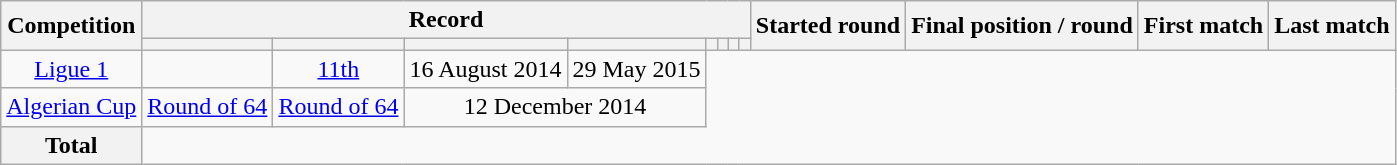<table class="wikitable" style="text-align: center">
<tr>
<th rowspan=2>Competition</th>
<th colspan=8>Record</th>
<th rowspan=2>Started round</th>
<th rowspan=2>Final position / round</th>
<th rowspan=2>First match</th>
<th rowspan=2>Last match</th>
</tr>
<tr>
<th></th>
<th></th>
<th></th>
<th></th>
<th></th>
<th></th>
<th></th>
<th></th>
</tr>
<tr>
<td><a href='#'>Ligue 1</a><br></td>
<td></td>
<td><a href='#'>11th</a></td>
<td>16 August 2014</td>
<td>29 May 2015</td>
</tr>
<tr>
<td><a href='#'>Algerian Cup</a><br></td>
<td><a href='#'>Round of 64</a></td>
<td><a href='#'>Round of 64</a></td>
<td - colspan=2>12 December 2014</td>
</tr>
<tr>
<th>Total<br></th>
</tr>
</table>
